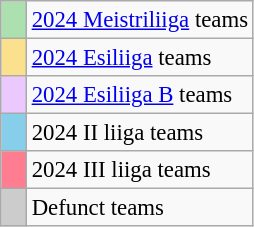<table class="wikitable" style="font-size:95%">
<tr>
<td style="width:10px;background:#ace1af"></td>
<td><a href='#'>2024 Meistriliiga</a> teams</td>
</tr>
<tr>
<td style="width:10px;background:#fbe08d"></td>
<td><a href='#'>2024 Esiliiga</a> teams</td>
</tr>
<tr>
<td style="width:10px;background:#ebc9fe"></td>
<td><a href='#'>2024 Esiliiga B</a> teams</td>
</tr>
<tr>
<td style="width:10px;background:#87ceeb"></td>
<td>2024 II liiga teams</td>
</tr>
<tr>
<td style="width:10px;background:#ff7d90"></td>
<td>2024 III liiga teams</td>
</tr>
<tr>
<td style="width:10px;background:#cccccc"></td>
<td>Defunct teams</td>
</tr>
</table>
